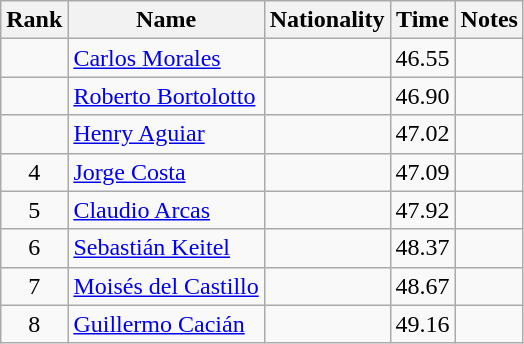<table class="wikitable sortable" style="text-align:center">
<tr>
<th>Rank</th>
<th>Name</th>
<th>Nationality</th>
<th>Time</th>
<th>Notes</th>
</tr>
<tr>
<td></td>
<td align=left><a href='#'>Carlos Morales</a></td>
<td align=left></td>
<td>46.55</td>
<td></td>
</tr>
<tr>
<td></td>
<td align=left><a href='#'>Roberto Bortolotto</a></td>
<td align=left></td>
<td>46.90</td>
<td></td>
</tr>
<tr>
<td></td>
<td align=left><a href='#'>Henry Aguiar</a></td>
<td align=left></td>
<td>47.02</td>
<td></td>
</tr>
<tr>
<td>4</td>
<td align=left><a href='#'>Jorge Costa</a></td>
<td align=left></td>
<td>47.09</td>
<td></td>
</tr>
<tr>
<td>5</td>
<td align=left><a href='#'>Claudio Arcas</a></td>
<td align=left></td>
<td>47.92</td>
<td></td>
</tr>
<tr>
<td>6</td>
<td align=left><a href='#'>Sebastián Keitel</a></td>
<td align=left></td>
<td>48.37</td>
<td></td>
</tr>
<tr>
<td>7</td>
<td align=left><a href='#'>Moisés del Castillo</a></td>
<td align=left></td>
<td>48.67</td>
<td></td>
</tr>
<tr>
<td>8</td>
<td align=left><a href='#'>Guillermo Cacián</a></td>
<td align=left></td>
<td>49.16</td>
<td></td>
</tr>
</table>
